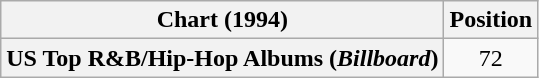<table class="wikitable plainrowheaders" style="text-align:center">
<tr>
<th scope="col">Chart (1994)</th>
<th scope="col">Position</th>
</tr>
<tr>
<th scope="row">US Top R&B/Hip-Hop Albums (<em>Billboard</em>)</th>
<td>72</td>
</tr>
</table>
